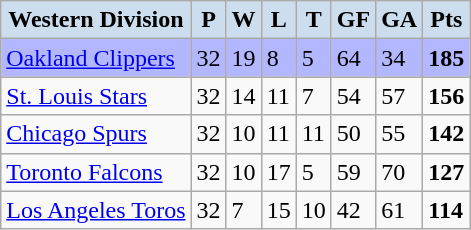<table class="wikitable">
<tr>
<th style="background:#CCDDEE;">Western Division</th>
<th style="background:#CCDDEE;">P</th>
<th style="background:#CCDDEE;">W</th>
<th style="background:#CCDDEE;">L</th>
<th style="background:#CCDDEE;">T</th>
<th style="background:#CCDDEE;">GF</th>
<th style="background:#CCDDEE;">GA</th>
<th style="background:#CCDDEE;">Pts</th>
</tr>
<tr align="left" bgcolor=#B3B7FF>
<td><a href='#'>Oakland Clippers</a></td>
<td>32</td>
<td>19</td>
<td>8</td>
<td>5</td>
<td>64</td>
<td>34</td>
<td><strong>185</strong></td>
</tr>
<tr align="left">
<td><a href='#'>St. Louis Stars</a></td>
<td>32</td>
<td>14</td>
<td>11</td>
<td>7</td>
<td>54</td>
<td>57</td>
<td><strong>156</strong></td>
</tr>
<tr align="left">
<td><a href='#'>Chicago Spurs</a></td>
<td>32</td>
<td>10</td>
<td>11</td>
<td>11</td>
<td>50</td>
<td>55</td>
<td><strong>142</strong></td>
</tr>
<tr align="left">
<td><a href='#'>Toronto Falcons</a></td>
<td>32</td>
<td>10</td>
<td>17</td>
<td>5</td>
<td>59</td>
<td>70</td>
<td><strong>127</strong></td>
</tr>
<tr align="left">
<td><a href='#'>Los Angeles Toros</a></td>
<td>32</td>
<td>7</td>
<td>15</td>
<td>10</td>
<td>42</td>
<td>61</td>
<td><strong>114</strong></td>
</tr>
</table>
